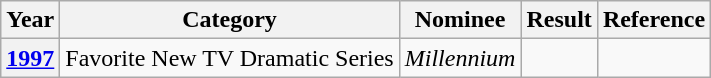<table class="wikitable">
<tr>
<th scope="col">Year</th>
<th scope="col">Category</th>
<th scope="col">Nominee</th>
<th scope="col">Result</th>
<th scope="col">Reference</th>
</tr>
<tr>
<th scope="row"><a href='#'>1997</a></th>
<td>Favorite New TV Dramatic Series</td>
<td><em>Millennium</em></td>
<td></td>
<td style="text-align: center"></td>
</tr>
</table>
